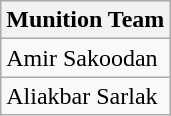<table class="wikitable" "align: right;">
<tr>
<th>Munition Team</th>
</tr>
<tr>
<td> Amir Sakoodan</td>
</tr>
<tr>
<td> Aliakbar Sarlak</td>
</tr>
</table>
